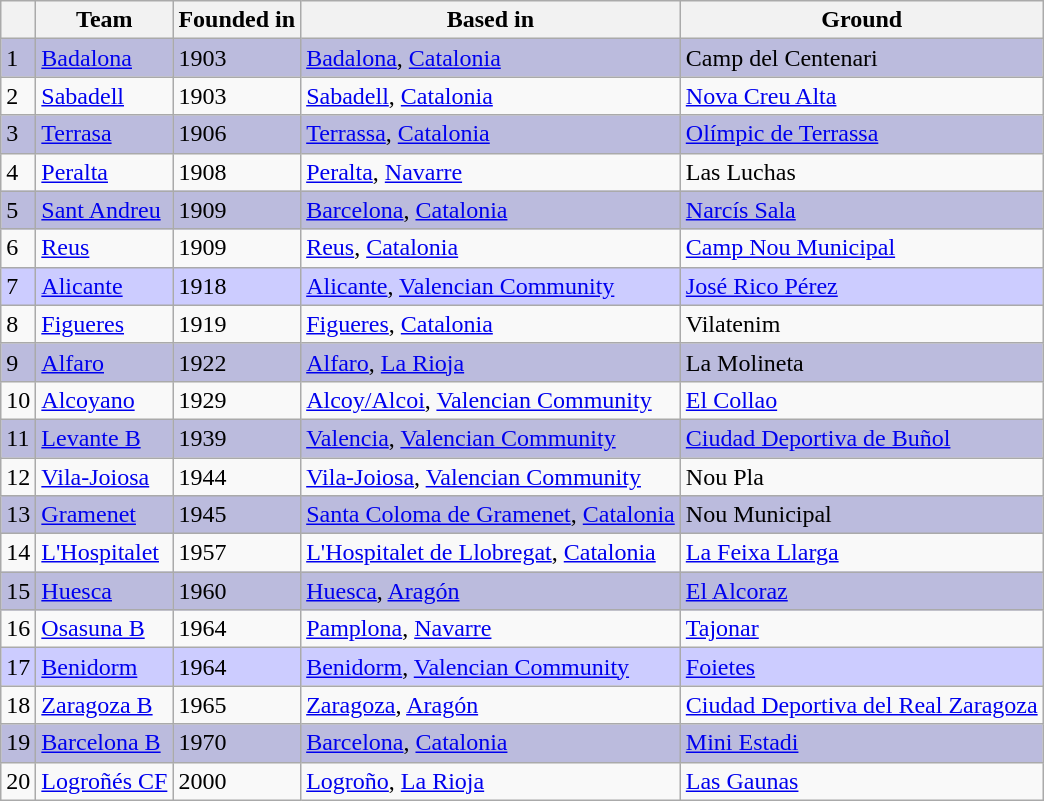<table class="wikitable">
<tr>
<th></th>
<th>Team</th>
<th>Founded in</th>
<th>Based in</th>
<th>Ground</th>
</tr>
<tr style="background:#BBBBDD;">
<td>1</td>
<td><a href='#'>Badalona</a></td>
<td>1903</td>
<td><a href='#'>Badalona</a>, <a href='#'>Catalonia</a></td>
<td>Camp del Centenari</td>
</tr>
<tr>
<td>2</td>
<td><a href='#'>Sabadell</a></td>
<td>1903</td>
<td><a href='#'>Sabadell</a>, <a href='#'>Catalonia</a></td>
<td><a href='#'>Nova Creu Alta</a></td>
</tr>
<tr style="background:#BBBBDD;">
<td>3</td>
<td><a href='#'>Terrasa</a></td>
<td>1906</td>
<td><a href='#'>Terrassa</a>, <a href='#'>Catalonia</a></td>
<td><a href='#'>Olímpic de Terrassa</a></td>
</tr>
<tr>
<td>4</td>
<td><a href='#'>Peralta</a></td>
<td>1908</td>
<td><a href='#'>Peralta</a>, <a href='#'>Navarre</a></td>
<td>Las Luchas</td>
</tr>
<tr style="background:#BBBBDD;">
<td>5</td>
<td><a href='#'>Sant Andreu</a></td>
<td>1909</td>
<td><a href='#'>Barcelona</a>, <a href='#'>Catalonia</a></td>
<td><a href='#'>Narcís Sala</a></td>
</tr>
<tr>
<td>6</td>
<td><a href='#'>Reus</a></td>
<td>1909</td>
<td><a href='#'>Reus</a>, <a href='#'>Catalonia</a></td>
<td><a href='#'>Camp Nou Municipal</a></td>
</tr>
<tr style="background:#CCCCFF;">
<td>7</td>
<td><a href='#'>Alicante</a></td>
<td>1918</td>
<td><a href='#'>Alicante</a>, <a href='#'>Valencian Community</a></td>
<td><a href='#'>José Rico Pérez</a></td>
</tr>
<tr>
<td>8</td>
<td><a href='#'>Figueres</a></td>
<td>1919</td>
<td><a href='#'>Figueres</a>, <a href='#'>Catalonia</a></td>
<td>Vilatenim</td>
</tr>
<tr style="background:#BBBBDD;">
<td>9</td>
<td><a href='#'>Alfaro</a></td>
<td>1922</td>
<td><a href='#'>Alfaro</a>, <a href='#'>La Rioja</a></td>
<td>La Molineta</td>
</tr>
<tr>
<td>10</td>
<td><a href='#'>Alcoyano</a></td>
<td>1929</td>
<td><a href='#'>Alcoy/Alcoi</a>, <a href='#'>Valencian Community</a></td>
<td><a href='#'>El Collao</a></td>
</tr>
<tr style="background:#BBBBDD;">
<td>11</td>
<td><a href='#'>Levante B</a></td>
<td>1939</td>
<td><a href='#'>Valencia</a>, <a href='#'>Valencian Community</a></td>
<td><a href='#'>Ciudad Deportiva de Buñol</a></td>
</tr>
<tr>
<td>12</td>
<td><a href='#'>Vila-Joiosa</a></td>
<td>1944</td>
<td><a href='#'>Vila-Joiosa</a>, <a href='#'>Valencian Community</a></td>
<td>Nou Pla</td>
</tr>
<tr style="background:#BBBBDD;">
<td>13</td>
<td><a href='#'>Gramenet</a></td>
<td>1945</td>
<td><a href='#'>Santa Coloma de Gramenet</a>, <a href='#'>Catalonia</a></td>
<td>Nou Municipal</td>
</tr>
<tr>
<td>14</td>
<td><a href='#'>L'Hospitalet</a></td>
<td>1957</td>
<td><a href='#'>L'Hospitalet de Llobregat</a>, <a href='#'>Catalonia</a></td>
<td><a href='#'>La Feixa Llarga</a></td>
</tr>
<tr style="background:#BBBBDD;">
<td>15</td>
<td><a href='#'>Huesca</a></td>
<td>1960</td>
<td><a href='#'>Huesca</a>, <a href='#'>Aragón</a></td>
<td><a href='#'>El Alcoraz</a></td>
</tr>
<tr>
<td>16</td>
<td><a href='#'>Osasuna B</a></td>
<td>1964</td>
<td><a href='#'>Pamplona</a>, <a href='#'>Navarre</a></td>
<td><a href='#'>Tajonar</a></td>
</tr>
<tr style="background:#CCCCFF;">
<td>17</td>
<td><a href='#'>Benidorm</a></td>
<td>1964</td>
<td><a href='#'>Benidorm</a>, <a href='#'>Valencian Community</a></td>
<td><a href='#'>Foietes</a></td>
</tr>
<tr>
<td>18</td>
<td><a href='#'>Zaragoza B</a></td>
<td>1965</td>
<td><a href='#'>Zaragoza</a>, <a href='#'>Aragón</a></td>
<td><a href='#'>Ciudad Deportiva del Real Zaragoza</a></td>
</tr>
<tr style="background:#BBBBDD;">
<td>19</td>
<td><a href='#'>Barcelona B</a></td>
<td>1970</td>
<td><a href='#'>Barcelona</a>, <a href='#'>Catalonia</a></td>
<td><a href='#'>Mini Estadi</a></td>
</tr>
<tr>
<td>20</td>
<td><a href='#'>Logroñés CF</a></td>
<td>2000</td>
<td><a href='#'>Logroño</a>, <a href='#'>La Rioja</a></td>
<td><a href='#'>Las Gaunas</a></td>
</tr>
</table>
